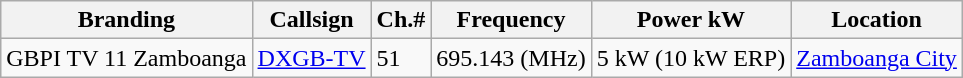<table class="wikitable">
<tr>
<th>Branding</th>
<th>Callsign</th>
<th>Ch.#</th>
<th>Frequency</th>
<th>Power kW</th>
<th>Location</th>
</tr>
<tr>
<td>GBPI TV 11 Zamboanga</td>
<td><a href='#'>DXGB-TV</a></td>
<td>51</td>
<td>695.143 (MHz)</td>
<td>5 kW (10 kW ERP)</td>
<td><a href='#'>Zamboanga City</a></td>
</tr>
</table>
